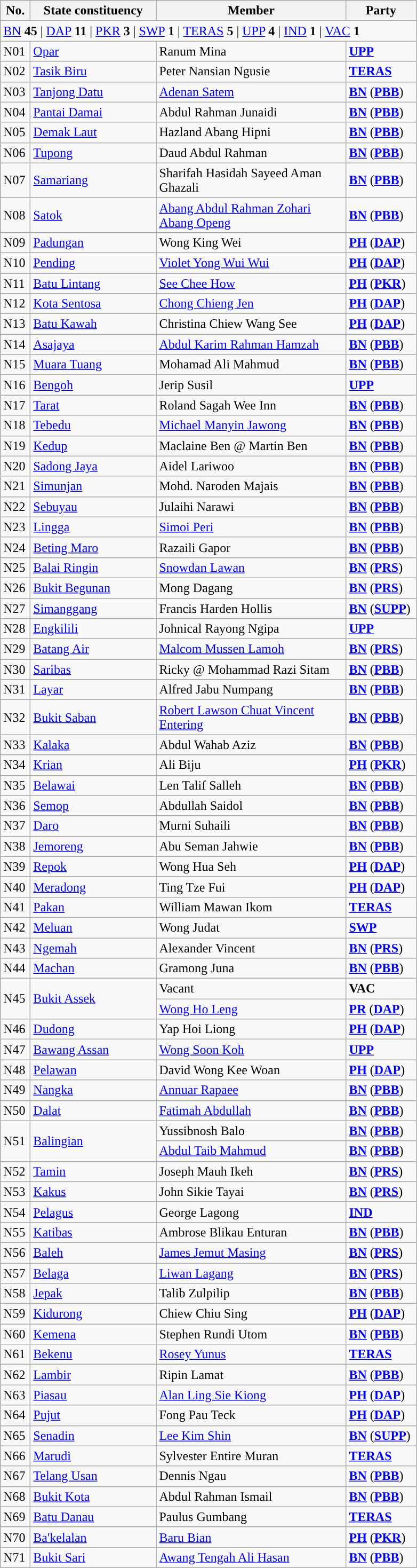<table class="wikitable sortable">
<tr>
<th style="width:30px;">No.</th>
<th style="width:150px;">State constituency</th>
<th style="width:230px;">Member</th>
<th style="width:80px;">Party</th>
</tr>
<tr>
<td colspan="4"><a href='#'>BN</a> <strong>45</strong> | <a href='#'>DAP</a> <strong>11</strong> | <a href='#'>PKR</a> <strong>3</strong> | <a href='#'>SWP</a> <strong>1</strong> | <a href='#'>TERAS</a> <strong>5</strong>  | <a href='#'>UPP</a> <strong>4</strong> | <a href='#'>IND</a> <strong>1</strong> | <a href='#'>VAC</a> <strong>1</strong></td>
</tr>
<tr>
<td>N01</td>
<td><a href='#'>Opar</a></td>
<td>Ranum Mina</td>
<td><strong><a href='#'>UPP</a></strong></td>
</tr>
<tr>
<td>N02</td>
<td><a href='#'>Tasik Biru</a></td>
<td>Peter Nansian Ngusie</td>
<td><strong><a href='#'>TERAS</a></strong></td>
</tr>
<tr>
<td>N03</td>
<td><a href='#'>Tanjong Datu</a></td>
<td><a href='#'>Adenan Satem</a></td>
<td><strong><a href='#'>BN</a></strong> (<strong><a href='#'>PBB</a></strong>)</td>
</tr>
<tr>
<td>N04</td>
<td><a href='#'>Pantai Damai</a></td>
<td>Abdul Rahman Junaidi</td>
<td><strong><a href='#'>BN</a></strong> (<strong><a href='#'>PBB</a></strong>)</td>
</tr>
<tr>
<td>N05</td>
<td><a href='#'>Demak Laut</a></td>
<td>Hazland Abang Hipni</td>
<td><strong><a href='#'>BN</a></strong> (<strong><a href='#'>PBB</a></strong>)</td>
</tr>
<tr>
<td>N06</td>
<td><a href='#'>Tupong</a></td>
<td>Daud Abdul Rahman</td>
<td><strong><a href='#'>BN</a></strong> (<strong><a href='#'>PBB</a></strong>)</td>
</tr>
<tr>
<td>N07</td>
<td><a href='#'>Samariang</a></td>
<td>Sharifah Hasidah Sayeed Aman Ghazali</td>
<td><strong><a href='#'>BN</a></strong> (<strong><a href='#'>PBB</a></strong>)</td>
</tr>
<tr>
<td>N08</td>
<td><a href='#'>Satok</a></td>
<td><a href='#'>Abang Abdul Rahman Zohari Abang Openg</a></td>
<td><strong><a href='#'>BN</a></strong> (<strong><a href='#'>PBB</a></strong>)</td>
</tr>
<tr>
<td>N09</td>
<td><a href='#'>Padungan</a></td>
<td>Wong King Wei</td>
<td><strong><a href='#'>PH</a></strong> (<strong><a href='#'>DAP</a></strong>)</td>
</tr>
<tr>
<td>N10</td>
<td><a href='#'>Pending</a></td>
<td><a href='#'>Violet Yong Wui Wui</a></td>
<td><strong><a href='#'>PH</a></strong> (<strong><a href='#'>DAP</a></strong>)</td>
</tr>
<tr>
<td>N11</td>
<td><a href='#'>Batu Lintang</a></td>
<td><a href='#'>See Chee How</a></td>
<td><strong><a href='#'>PH</a></strong> (<strong><a href='#'>PKR</a></strong>)</td>
</tr>
<tr>
<td>N12</td>
<td><a href='#'>Kota Sentosa</a></td>
<td><a href='#'>Chong Chieng Jen</a></td>
<td><strong><a href='#'>PH</a></strong> (<strong><a href='#'>DAP</a></strong>)</td>
</tr>
<tr>
<td>N13</td>
<td><a href='#'>Batu Kawah</a></td>
<td>Christina Chiew Wang See</td>
<td><strong><a href='#'>PH</a></strong> (<strong><a href='#'>DAP</a></strong>)</td>
</tr>
<tr>
<td>N14</td>
<td><a href='#'>Asajaya</a></td>
<td><a href='#'>Abdul Karim Rahman Hamzah</a></td>
<td><strong><a href='#'>BN</a></strong> (<strong><a href='#'>PBB</a></strong>)</td>
</tr>
<tr>
<td>N15</td>
<td><a href='#'>Muara Tuang</a></td>
<td>Mohamad Ali Mahmud</td>
<td><strong><a href='#'>BN</a></strong> (<strong><a href='#'>PBB</a></strong>)</td>
</tr>
<tr>
<td>N16</td>
<td><a href='#'>Bengoh</a></td>
<td>Jerip Susil</td>
<td><strong><a href='#'>UPP</a></strong></td>
</tr>
<tr>
<td>N17</td>
<td><a href='#'>Tarat</a></td>
<td>Roland Sagah Wee Inn</td>
<td><strong><a href='#'>BN</a></strong> (<strong><a href='#'>PBB</a></strong>)</td>
</tr>
<tr>
<td>N18</td>
<td><a href='#'>Tebedu</a></td>
<td><a href='#'>Michael Manyin Jawong</a></td>
<td><strong><a href='#'>BN</a></strong> (<strong><a href='#'>PBB</a></strong>)</td>
</tr>
<tr>
<td>N19</td>
<td><a href='#'>Kedup</a></td>
<td>Maclaine Ben @ Martin Ben</td>
<td><strong><a href='#'>BN</a></strong> (<strong><a href='#'>PBB</a></strong>)</td>
</tr>
<tr>
<td>N20</td>
<td><a href='#'>Sadong Jaya</a></td>
<td>Aidel Lariwoo</td>
<td><strong><a href='#'>BN</a></strong> (<strong><a href='#'>PBB</a></strong>)</td>
</tr>
<tr>
<td>N21</td>
<td><a href='#'>Simunjan</a></td>
<td>Mohd. Naroden Majais</td>
<td><strong><a href='#'>BN</a></strong> (<strong><a href='#'>PBB</a></strong>)</td>
</tr>
<tr>
<td>N22</td>
<td><a href='#'>Sebuyau</a></td>
<td>Julaihi Narawi</td>
<td><strong><a href='#'>BN</a></strong> (<strong><a href='#'>PBB</a></strong>)</td>
</tr>
<tr>
<td>N23</td>
<td><a href='#'>Lingga</a></td>
<td><a href='#'>Simoi Peri</a></td>
<td><strong><a href='#'>BN</a></strong> (<strong><a href='#'>PBB</a></strong>)</td>
</tr>
<tr>
<td>N24</td>
<td><a href='#'>Beting Maro</a></td>
<td>Razaili Gapor</td>
<td><strong><a href='#'>BN</a></strong> (<strong><a href='#'>PBB</a></strong>)</td>
</tr>
<tr>
<td>N25</td>
<td><a href='#'>Balai Ringin</a></td>
<td><a href='#'>Snowdan Lawan</a></td>
<td><strong><a href='#'>BN</a></strong> (<strong><a href='#'>PRS</a></strong>)</td>
</tr>
<tr>
<td>N26</td>
<td><a href='#'>Bukit Begunan</a></td>
<td>Mong Dagang</td>
<td><strong><a href='#'>BN</a></strong> (<strong><a href='#'>PRS</a></strong>)</td>
</tr>
<tr>
<td>N27</td>
<td><a href='#'>Simanggang</a></td>
<td>Francis Harden Hollis</td>
<td><strong><a href='#'>BN</a></strong> (<strong><a href='#'>SUPP</a></strong>)</td>
</tr>
<tr>
<td>N28</td>
<td><a href='#'>Engkilili</a></td>
<td>Johnical Rayong Ngipa</td>
<td><strong><a href='#'>UPP</a></strong></td>
</tr>
<tr>
<td>N29</td>
<td><a href='#'>Batang Air</a></td>
<td><a href='#'>Malcom Mussen Lamoh</a></td>
<td><strong><a href='#'>BN</a></strong> (<strong><a href='#'>PRS</a></strong>)</td>
</tr>
<tr>
<td>N30</td>
<td><a href='#'>Saribas</a></td>
<td>Ricky @ Mohammad Razi Sitam</td>
<td><strong><a href='#'>BN</a></strong> (<strong><a href='#'>PBB</a></strong>)</td>
</tr>
<tr>
<td>N31</td>
<td><a href='#'>Layar</a></td>
<td>Alfred Jabu Numpang</td>
<td><strong><a href='#'>BN</a></strong> (<strong><a href='#'>PBB</a></strong>)</td>
</tr>
<tr>
<td>N32</td>
<td><a href='#'>Bukit Saban</a></td>
<td><a href='#'>Robert Lawson Chuat Vincent Entering</a></td>
<td><strong><a href='#'>BN</a></strong> (<strong><a href='#'>PBB</a></strong>)</td>
</tr>
<tr>
<td>N33</td>
<td><a href='#'>Kalaka</a></td>
<td>Abdul Wahab Aziz</td>
<td><strong><a href='#'>BN</a></strong> (<strong><a href='#'>PBB</a></strong>)</td>
</tr>
<tr>
<td>N34</td>
<td><a href='#'>Krian</a></td>
<td>Ali Biju</td>
<td><strong><a href='#'>PH</a></strong> (<strong><a href='#'>PKR</a></strong>)</td>
</tr>
<tr>
<td>N35</td>
<td><a href='#'>Belawai</a></td>
<td>Len Talif Salleh</td>
<td><strong><a href='#'>BN</a></strong> (<strong><a href='#'>PBB</a></strong>)</td>
</tr>
<tr>
<td>N36</td>
<td><a href='#'>Semop</a></td>
<td>Abdullah Saidol</td>
<td><strong><a href='#'>BN</a></strong> (<strong><a href='#'>PBB</a></strong>)</td>
</tr>
<tr>
<td>N37</td>
<td><a href='#'>Daro</a></td>
<td>Murni Suhaili</td>
<td><strong><a href='#'>BN</a></strong> (<strong><a href='#'>PBB</a></strong>)</td>
</tr>
<tr>
<td>N38</td>
<td><a href='#'>Jemoreng</a></td>
<td>Abu Seman Jahwie</td>
<td><strong><a href='#'>BN</a></strong> (<strong><a href='#'>PBB</a></strong>)</td>
</tr>
<tr>
<td>N39</td>
<td><a href='#'>Repok</a></td>
<td>Wong Hua Seh</td>
<td><strong><a href='#'>PH</a></strong> (<strong><a href='#'>DAP</a></strong>)</td>
</tr>
<tr>
<td>N40</td>
<td><a href='#'>Meradong</a></td>
<td>Ting Tze Fui</td>
<td><strong><a href='#'>PH</a></strong> (<strong><a href='#'>DAP</a></strong>)</td>
</tr>
<tr>
<td>N41</td>
<td><a href='#'>Pakan</a></td>
<td>William Mawan Ikom</td>
<td><strong><a href='#'>TERAS</a></strong></td>
</tr>
<tr>
<td>N42</td>
<td><a href='#'>Meluan</a></td>
<td>Wong Judat</td>
<td><strong><a href='#'>SWP</a></strong></td>
</tr>
<tr>
<td>N43</td>
<td><a href='#'>Ngemah</a></td>
<td>Alexander Vincent</td>
<td><strong><a href='#'>BN</a></strong> (<strong><a href='#'>PRS</a></strong>)</td>
</tr>
<tr>
<td>N44</td>
<td><a href='#'>Machan</a></td>
<td>Gramong Juna</td>
<td><strong><a href='#'>BN</a></strong> (<strong><a href='#'>PBB</a></strong>)</td>
</tr>
<tr>
<td rowspan=2>N45</td>
<td rowspan=2><a href='#'>Bukit Assek</a></td>
<td>Vacant </td>
<td><strong>VAC</strong></td>
</tr>
<tr>
<td><a href='#'>Wong Ho Leng</a> </td>
<td><strong><a href='#'>PR</a></strong> (<strong><a href='#'>DAP</a></strong>)</td>
</tr>
<tr>
<td>N46</td>
<td><a href='#'>Dudong</a></td>
<td>Yap Hoi Liong</td>
<td><strong><a href='#'>PH</a></strong> (<strong><a href='#'>DAP</a></strong>)</td>
</tr>
<tr>
<td>N47</td>
<td><a href='#'>Bawang Assan</a></td>
<td><a href='#'>Wong Soon Koh</a></td>
<td><strong><a href='#'>UPP</a></strong></td>
</tr>
<tr>
<td>N48</td>
<td><a href='#'>Pelawan</a></td>
<td>David Wong Kee Woan</td>
<td><strong><a href='#'>PH</a></strong> (<strong><a href='#'>DAP</a></strong>)</td>
</tr>
<tr>
<td>N49</td>
<td><a href='#'>Nangka</a></td>
<td><a href='#'>Annuar Rapaee</a></td>
<td><strong><a href='#'>BN</a></strong> (<strong><a href='#'>PBB</a></strong>)</td>
</tr>
<tr>
<td>N50</td>
<td><a href='#'>Dalat</a></td>
<td><a href='#'>Fatimah Abdullah</a></td>
<td><strong><a href='#'>BN</a></strong> (<strong><a href='#'>PBB</a></strong>)</td>
</tr>
<tr>
<td rowspan=2>N51</td>
<td rowspan=2><a href='#'>Balingian</a></td>
<td>Yussibnosh Balo </td>
<td><strong><a href='#'>BN</a></strong> (<strong><a href='#'>PBB</a></strong>)</td>
</tr>
<tr>
<td><a href='#'>Abdul Taib Mahmud</a> </td>
<td><strong><a href='#'>BN</a></strong> (<strong><a href='#'>PBB</a></strong>)</td>
</tr>
<tr>
<td>N52</td>
<td><a href='#'>Tamin</a></td>
<td>Joseph Mauh Ikeh</td>
<td><strong><a href='#'>BN</a></strong> (<strong><a href='#'>PRS</a></strong>)</td>
</tr>
<tr>
<td>N53</td>
<td><a href='#'>Kakus</a></td>
<td>John Sikie Tayai</td>
<td><strong><a href='#'>BN</a></strong> (<strong><a href='#'>PRS</a></strong>)</td>
</tr>
<tr>
<td>N54</td>
<td><a href='#'>Pelagus</a></td>
<td>George Lagong</td>
<td><strong><a href='#'>IND</a></strong></td>
</tr>
<tr>
<td>N55</td>
<td><a href='#'>Katibas</a></td>
<td>Ambrose Blikau Enturan</td>
<td><strong><a href='#'>BN</a></strong> (<strong><a href='#'>PBB</a></strong>)</td>
</tr>
<tr>
<td>N56</td>
<td><a href='#'>Baleh</a></td>
<td><a href='#'>James Jemut Masing</a></td>
<td><strong><a href='#'>BN</a></strong> (<strong><a href='#'>PRS</a></strong>)</td>
</tr>
<tr>
<td>N57</td>
<td><a href='#'>Belaga</a></td>
<td><a href='#'>Liwan Lagang</a></td>
<td><strong><a href='#'>BN</a></strong> (<strong><a href='#'>PRS</a></strong>)</td>
</tr>
<tr>
<td>N58</td>
<td><a href='#'>Jepak</a></td>
<td>Talib Zulpilip</td>
<td><strong><a href='#'>BN</a></strong> (<strong><a href='#'>PBB</a></strong>)</td>
</tr>
<tr>
<td>N59</td>
<td><a href='#'>Kidurong</a></td>
<td>Chiew Chiu Sing</td>
<td><strong><a href='#'>PH</a></strong> (<strong><a href='#'>DAP</a></strong>)</td>
</tr>
<tr>
<td>N60</td>
<td><a href='#'>Kemena</a></td>
<td>Stephen Rundi Utom</td>
<td><strong><a href='#'>BN</a></strong> (<strong><a href='#'>PBB</a></strong>)</td>
</tr>
<tr>
<td>N61</td>
<td><a href='#'>Bekenu</a></td>
<td><a href='#'>Rosey Yunus</a></td>
<td><strong><a href='#'>TERAS</a></strong></td>
</tr>
<tr>
<td>N62</td>
<td><a href='#'>Lambir</a></td>
<td>Ripin Lamat</td>
<td><strong><a href='#'>BN</a></strong> (<strong><a href='#'>PBB</a></strong>)</td>
</tr>
<tr>
<td>N63</td>
<td><a href='#'>Piasau</a></td>
<td><a href='#'>Alan Ling Sie Kiong</a></td>
<td><strong><a href='#'>PH</a></strong> (<strong><a href='#'>DAP</a></strong>)</td>
</tr>
<tr>
<td>N64</td>
<td><a href='#'>Pujut</a></td>
<td>Fong Pau Teck</td>
<td><strong><a href='#'>PH</a></strong> (<strong><a href='#'>DAP</a></strong>)</td>
</tr>
<tr>
<td>N65</td>
<td><a href='#'>Senadin</a></td>
<td><a href='#'>Lee Kim Shin</a></td>
<td><strong><a href='#'>BN</a></strong> (<strong><a href='#'>SUPP</a></strong>)</td>
</tr>
<tr>
<td>N66</td>
<td><a href='#'>Marudi</a></td>
<td>Sylvester Entire Muran</td>
<td><strong><a href='#'>TERAS</a></strong></td>
</tr>
<tr>
<td>N67</td>
<td><a href='#'>Telang Usan</a></td>
<td>Dennis Ngau</td>
<td><strong><a href='#'>BN</a></strong> (<strong><a href='#'>PBB</a></strong>)</td>
</tr>
<tr>
<td>N68</td>
<td><a href='#'>Bukit Kota</a></td>
<td>Abdul Rahman Ismail</td>
<td><strong><a href='#'>BN</a></strong> (<strong><a href='#'>PBB</a></strong>)</td>
</tr>
<tr>
<td>N69</td>
<td><a href='#'>Batu Danau</a></td>
<td>Paulus Gumbang</td>
<td><strong><a href='#'>TERAS</a></strong></td>
</tr>
<tr>
<td>N70</td>
<td><a href='#'>Ba'kelalan</a></td>
<td><a href='#'>Baru Bian</a></td>
<td><strong><a href='#'>PH</a></strong> (<strong><a href='#'>PKR</a></strong>)</td>
</tr>
<tr>
<td>N71</td>
<td><a href='#'>Bukit Sari</a></td>
<td><a href='#'>Awang Tengah Ali Hasan</a></td>
<td><strong><a href='#'>BN</a></strong> (<strong><a href='#'>PBB</a></strong>)</td>
</tr>
</table>
